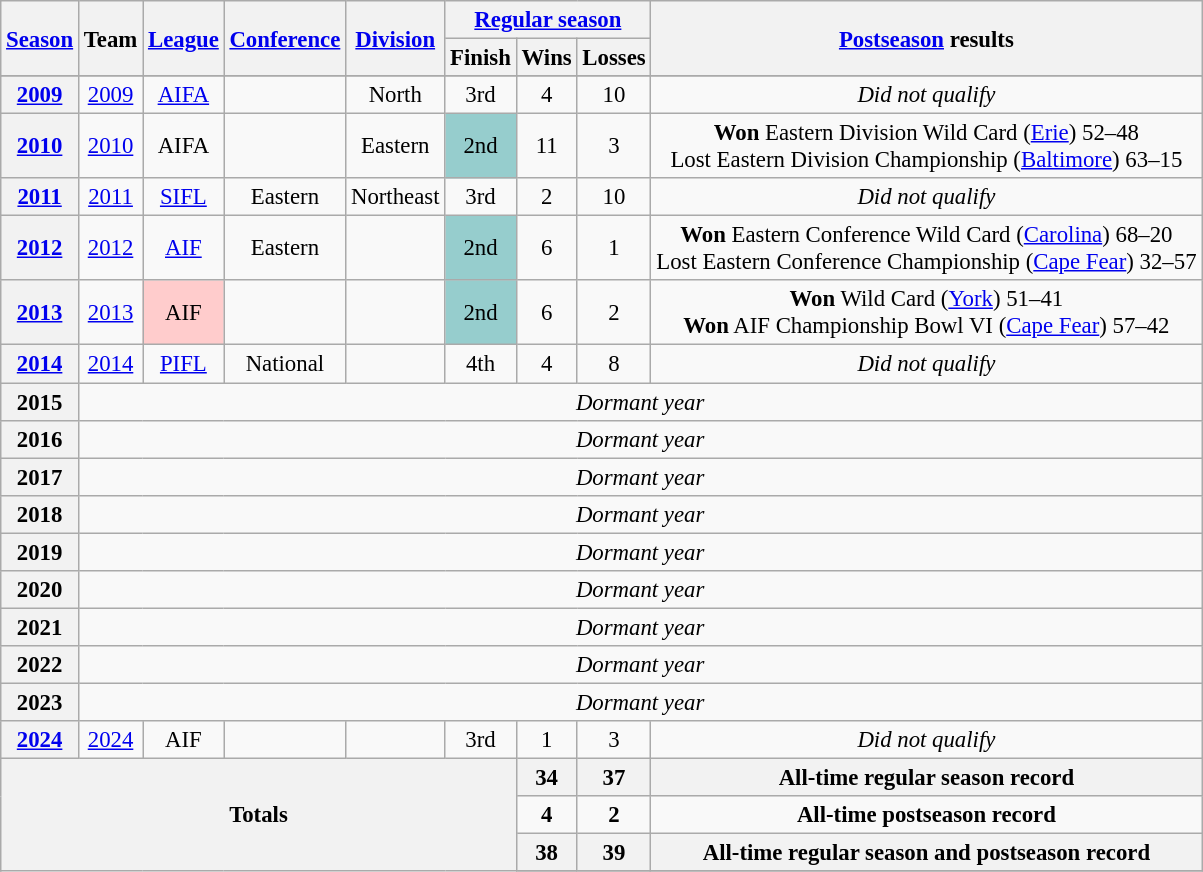<table class="wikitable" style="text-align:center; font-size: 95%;">
<tr>
<th rowspan="2"><a href='#'>Season</a></th>
<th rowspan="2">Team</th>
<th rowspan="2"><a href='#'>League</a></th>
<th rowspan="2"><a href='#'>Conference</a></th>
<th rowspan="2"><a href='#'>Division</a></th>
<th colspan="3"><a href='#'>Regular season</a></th>
<th rowspan="2"><a href='#'>Postseason</a> results</th>
</tr>
<tr>
<th>Finish</th>
<th>Wins</th>
<th>Losses</th>
</tr>
<tr background:#fcc;">
</tr>
<tr>
<th style="text-align:center;"><a href='#'>2009</a></th>
<td style="text-align:center;"><a href='#'>2009</a></td>
<td style="text-align:center;"><a href='#'>AIFA</a></td>
<td style="text-align:center;"></td>
<td style="text-align:center;">North</td>
<td style="text-align:center;">3rd</td>
<td style="text-align:center;">4</td>
<td style="text-align:center;">10</td>
<td style="text-align:center;"><em>Did not qualify</em></td>
</tr>
<tr>
<th style="text-align:center;"><a href='#'>2010</a></th>
<td style="text-align:center;"><a href='#'>2010</a></td>
<td style="text-align:center;">AIFA</td>
<td style="text-align:center;"></td>
<td style="text-align:center;">Eastern</td>
<td style="text-align:center;background:#96cdcd;">2nd</td>
<td style="text-align:center;">11</td>
<td style="text-align:center;">3</td>
<td style="text-align:center;"><strong>Won</strong> Eastern Division Wild Card (<a href='#'>Erie</a>) 52–48<br> Lost Eastern Division Championship (<a href='#'>Baltimore</a>) 63–15</td>
</tr>
<tr>
<th style="text-align:center;"><a href='#'>2011</a></th>
<td style="text-align:center;"><a href='#'>2011</a></td>
<td style="text-align:center;"><a href='#'>SIFL</a></td>
<td style="text-align:center;">Eastern</td>
<td style="text-align:center;">Northeast</td>
<td style="text-align:center;">3rd</td>
<td style="text-align:center;">2</td>
<td style="text-align:center;">10</td>
<td style="text-align:center;"><em>Did not qualify</em></td>
</tr>
<tr>
<th style="text-align:center;"><a href='#'>2012</a></th>
<td style="text-align:center;"><a href='#'>2012</a></td>
<td style="text-align:center;"><a href='#'>AIF</a></td>
<td style="text-align:center;">Eastern</td>
<td style="text-align:center;"></td>
<td style="text-align:center;background:#96cdcd;">2nd</td>
<td style="text-align:center;">6</td>
<td style="text-align:center;">1</td>
<td style="text-align:center;"><strong>Won</strong> Eastern Conference Wild Card (<a href='#'>Carolina</a>) 68–20<br> Lost Eastern Conference Championship (<a href='#'>Cape Fear</a>) 32–57</td>
</tr>
<tr>
<th style="text-align:center;"><a href='#'>2013</a></th>
<td style="text-align:center;"><a href='#'>2013</a></td>
<td style="text-align:center;background:#fcc;">AIF</td>
<td style="text-align:center;"></td>
<td style="text-align:center;"></td>
<td style="text-align:center;background:#96cdcd;">2nd</td>
<td style="text-align:center;">6</td>
<td style="text-align:center;">2</td>
<td style="text-align:center;"><strong>Won</strong> Wild Card (<a href='#'>York</a>) 51–41<br> <strong>Won</strong> AIF Championship Bowl VI (<a href='#'>Cape Fear</a>) 57–42</td>
</tr>
<tr>
<th style="text-align:center;"><a href='#'>2014</a></th>
<td style="text-align:center;"><a href='#'>2014</a></td>
<td style="text-align:center;"><a href='#'>PIFL</a></td>
<td style="text-align:center;">National</td>
<td style="text-align:center;"></td>
<td style="text-align:center;">4th</td>
<td style="text-align:center;">4</td>
<td style="text-align:center;">8</td>
<td style="text-align:center;"><em>Did not qualify</em></td>
</tr>
<tr>
<th>2015</th>
<td colspan="8"><em>Dormant year</em></td>
</tr>
<tr>
<th>2016</th>
<td colspan="8"><em>Dormant year</em></td>
</tr>
<tr>
<th>2017</th>
<td colspan="8"><em>Dormant year</em></td>
</tr>
<tr>
<th>2018</th>
<td colspan="8"><em>Dormant year</em></td>
</tr>
<tr>
<th>2019</th>
<td colspan="8"><em>Dormant year</em></td>
</tr>
<tr>
<th>2020</th>
<td colspan="8"><em>Dormant year</em></td>
</tr>
<tr>
<th>2021</th>
<td colspan="8"><em>Dormant year</em></td>
</tr>
<tr>
<th>2022</th>
<td colspan="8"><em>Dormant year</em></td>
</tr>
<tr>
<th>2023</th>
<td colspan="8"><em>Dormant year</em></td>
</tr>
<tr>
<th style="text-align:center;"><a href='#'>2024</a></th>
<td style="text-align:center;"><a href='#'>2024</a></td>
<td style="text-align:center;">AIF</td>
<td style="text-align:center;"></td>
<td style="text-align:center;"></td>
<td style="text-align:center;">3rd</td>
<td style="text-align:center;">1</td>
<td style="text-align:center;">3</td>
<td style="text-align:center;"><em>Did not qualify</em></td>
</tr>
<tr>
<th style="text-align:center;" rowspan="5" colspan="6">Totals</th>
<th style="text-align:center;"><strong>34</strong></th>
<th style="text-align:center;"><strong>37</strong></th>
<th style="text-align:center;" colspan="1"><strong>All-time regular season record</strong></th>
</tr>
<tr style="text-align:center;">
<td><strong>4</strong></td>
<td><strong>2</strong></td>
<td colspan="3"><strong>All-time postseason record</strong></td>
</tr>
<tr>
<th style="text-align:center;"><strong>38</strong></th>
<th style="text-align:center;"><strong>39</strong></th>
<th style="text-align:center;" colspan="1"><strong>All-time regular season and postseason record</strong></th>
</tr>
<tr>
</tr>
</table>
